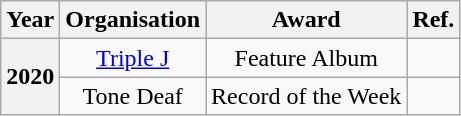<table class="wikitable plainrowheaders" style="text-align:center;">
<tr>
<th>Year</th>
<th>Organisation</th>
<th>Award</th>
<th>Ref.</th>
</tr>
<tr>
<th scope="row" rowspan="2">2020</th>
<td><a href='#'>Triple J</a></td>
<td>Feature Album</td>
<td></td>
</tr>
<tr>
<td>Tone Deaf</td>
<td>Record of the Week</td>
<td></td>
</tr>
</table>
